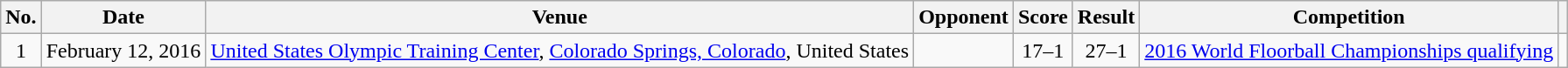<table class="wikitable sortable">
<tr>
<th scope="col">No.</th>
<th scope="col">Date</th>
<th scope="col">Venue</th>
<th scope="col">Opponent</th>
<th scope="col">Score</th>
<th scope="col">Result</th>
<th scope="col">Competition</th>
<th class="unsortable" scope="col"></th>
</tr>
<tr>
<td align="center">1</td>
<td>February 12, 2016</td>
<td><a href='#'>United States Olympic Training Center</a>, <a href='#'>Colorado Springs, Colorado</a>, United States</td>
<td></td>
<td align="center">17–1</td>
<td align="center">27–1</td>
<td><a href='#'>2016 World Floorball Championships qualifying</a></td>
<td></td>
</tr>
</table>
